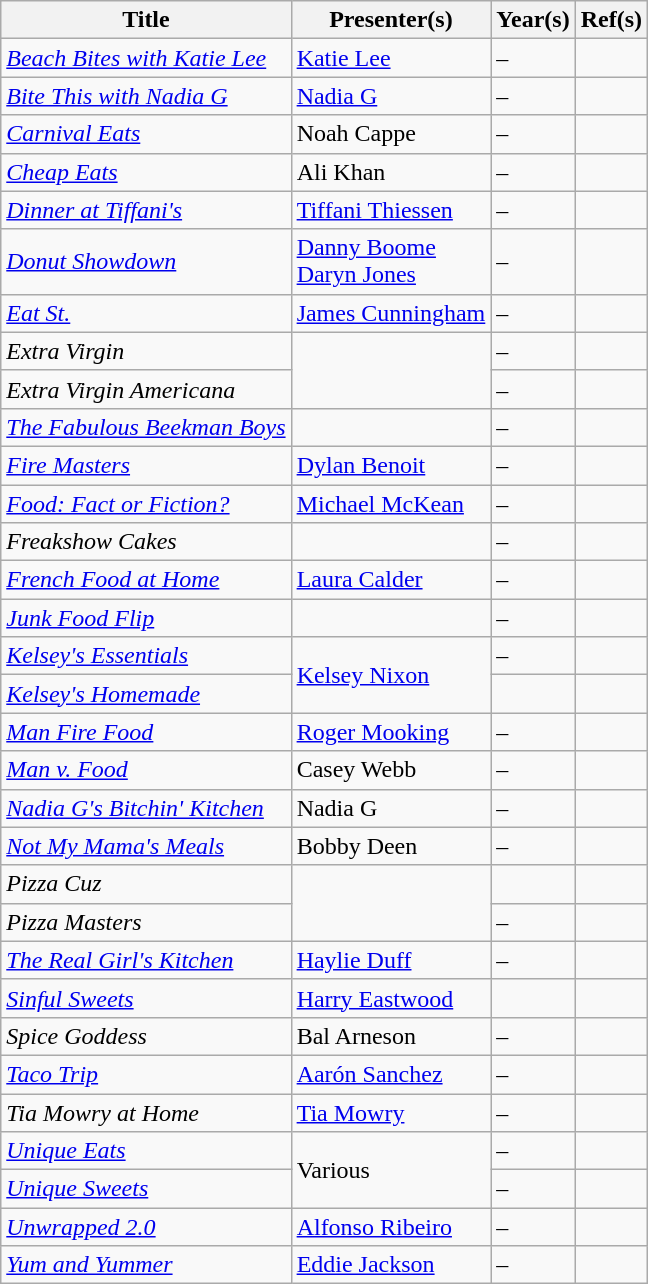<table class="wikitable sortable">
<tr>
<th>Title</th>
<th>Presenter(s)</th>
<th>Year(s)</th>
<th>Ref(s)</th>
</tr>
<tr>
<td><em><a href='#'>Beach Bites with Katie Lee</a></em></td>
<td><a href='#'>Katie Lee</a></td>
<td>–</td>
<td></td>
</tr>
<tr>
<td><em><a href='#'>Bite This with Nadia G</a></em></td>
<td><a href='#'>Nadia G</a></td>
<td>–</td>
<td></td>
</tr>
<tr>
<td><em><a href='#'>Carnival Eats</a></em></td>
<td>Noah Cappe</td>
<td>–</td>
<td></td>
</tr>
<tr>
<td><em><a href='#'>Cheap Eats</a></em></td>
<td>Ali Khan</td>
<td>–</td>
</tr>
<tr>
<td><em><a href='#'>Dinner at Tiffani's</a></em></td>
<td><a href='#'>Tiffani Thiessen</a></td>
<td>–</td>
<td></td>
</tr>
<tr>
<td><em><a href='#'>Donut Showdown</a></em></td>
<td><a href='#'>Danny Boome</a> <br><a href='#'>Daryn Jones</a> </td>
<td>–</td>
<td></td>
</tr>
<tr>
<td><em><a href='#'>Eat St.</a></em></td>
<td><a href='#'>James Cunningham</a></td>
<td>–</td>
<td></td>
</tr>
<tr>
<td><em>Extra Virgin</em></td>
<td rowspan=2></td>
<td>–</td>
<td></td>
</tr>
<tr>
<td><em>Extra Virgin Americana</em></td>
<td>–</td>
<td></td>
</tr>
<tr>
<td><em><a href='#'>The Fabulous Beekman Boys</a></em></td>
<td></td>
<td>–</td>
<td></td>
</tr>
<tr>
<td><em><a href='#'>Fire Masters</a></em></td>
<td><a href='#'>Dylan Benoit</a></td>
<td>–</td>
<td></td>
</tr>
<tr>
<td><em><a href='#'>Food: Fact or Fiction?</a></em></td>
<td><a href='#'>Michael McKean</a></td>
<td>–</td>
<td></td>
</tr>
<tr>
<td><em>Freakshow Cakes</em></td>
<td></td>
<td>–</td>
<td></td>
</tr>
<tr>
<td><em><a href='#'>French Food at Home</a></em></td>
<td><a href='#'>Laura Calder</a></td>
<td>–</td>
<td></td>
</tr>
<tr>
<td><em><a href='#'>Junk Food Flip</a></em></td>
<td></td>
<td>–</td>
<td></td>
</tr>
<tr>
<td><em><a href='#'>Kelsey's Essentials</a></em></td>
<td rowspan=2><a href='#'>Kelsey Nixon</a></td>
<td>–</td>
<td></td>
</tr>
<tr>
<td><em><a href='#'>Kelsey's Homemade</a></em></td>
<td></td>
<td></td>
</tr>
<tr>
<td><em><a href='#'>Man Fire Food</a></em></td>
<td><a href='#'>Roger Mooking</a></td>
<td>–</td>
<td></td>
</tr>
<tr>
<td><em><a href='#'>Man v. Food</a></em></td>
<td>Casey Webb</td>
<td>–</td>
<td></td>
</tr>
<tr>
<td><em><a href='#'>Nadia G's Bitchin' Kitchen</a></em></td>
<td>Nadia G</td>
<td>–</td>
<td></td>
</tr>
<tr>
<td><em><a href='#'>Not My Mama's Meals</a></em></td>
<td>Bobby Deen</td>
<td>–</td>
<td></td>
</tr>
<tr>
<td><em>Pizza Cuz</em></td>
<td rowspan=2></td>
<td></td>
<td></td>
</tr>
<tr>
<td><em>Pizza Masters</em></td>
<td>–</td>
<td></td>
</tr>
<tr>
<td><em><a href='#'>The Real Girl's Kitchen</a></em></td>
<td><a href='#'>Haylie Duff</a></td>
<td>–</td>
<td></td>
</tr>
<tr>
<td><em><a href='#'>Sinful Sweets</a></em></td>
<td><a href='#'>Harry Eastwood</a></td>
<td></td>
<td></td>
</tr>
<tr>
<td><em>Spice Goddess</em></td>
<td>Bal Arneson</td>
<td>–</td>
<td></td>
</tr>
<tr>
<td><em><a href='#'>Taco Trip</a></em></td>
<td><a href='#'>Aarón Sanchez</a></td>
<td>–</td>
<td></td>
</tr>
<tr>
<td><em>Tia Mowry at Home</em></td>
<td><a href='#'>Tia Mowry</a></td>
<td>–</td>
<td></td>
</tr>
<tr>
<td><em><a href='#'>Unique Eats</a></em></td>
<td rowspan=2>Various</td>
<td>–</td>
<td></td>
</tr>
<tr>
<td><em><a href='#'>Unique Sweets</a></em></td>
<td>–</td>
<td></td>
</tr>
<tr>
<td><em><a href='#'>Unwrapped 2.0</a></em></td>
<td><a href='#'>Alfonso Ribeiro</a></td>
<td>–</td>
<td></td>
</tr>
<tr>
<td><em><a href='#'>Yum and Yummer</a></em></td>
<td><a href='#'>Eddie Jackson</a></td>
<td>–</td>
<td></td>
</tr>
</table>
